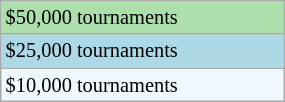<table class="wikitable" style="font-size:85%;" width=15%>
<tr bgcolor=ADDFAD>
<td>$50,000 tournaments</td>
</tr>
<tr bgcolor=lightblue>
<td>$25,000 tournaments</td>
</tr>
<tr bgcolor="#f0f8ff">
<td>$10,000 tournaments</td>
</tr>
</table>
